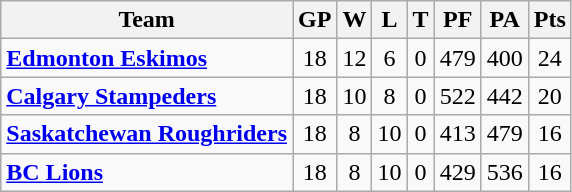<table class="wikitable" style="float:left; margin-right:1em">
<tr>
<th>Team</th>
<th>GP</th>
<th>W</th>
<th>L</th>
<th>T</th>
<th>PF</th>
<th>PA</th>
<th>Pts</th>
</tr>
<tr align="center">
<td align="left"><strong><a href='#'>Edmonton Eskimos</a></strong></td>
<td>18</td>
<td>12</td>
<td>6</td>
<td>0</td>
<td>479</td>
<td>400</td>
<td>24</td>
</tr>
<tr align="center">
<td align="left"><strong><a href='#'>Calgary Stampeders</a></strong></td>
<td>18</td>
<td>10</td>
<td>8</td>
<td>0</td>
<td>522</td>
<td>442</td>
<td>20</td>
</tr>
<tr align="center">
<td align="left"><strong><a href='#'>Saskatchewan Roughriders</a></strong></td>
<td>18</td>
<td>8</td>
<td>10</td>
<td>0</td>
<td>413</td>
<td>479</td>
<td>16</td>
</tr>
<tr align="center">
<td align="left"><strong><a href='#'>BC Lions</a></strong></td>
<td>18</td>
<td>8</td>
<td>10</td>
<td>0</td>
<td>429</td>
<td>536</td>
<td>16</td>
</tr>
</table>
